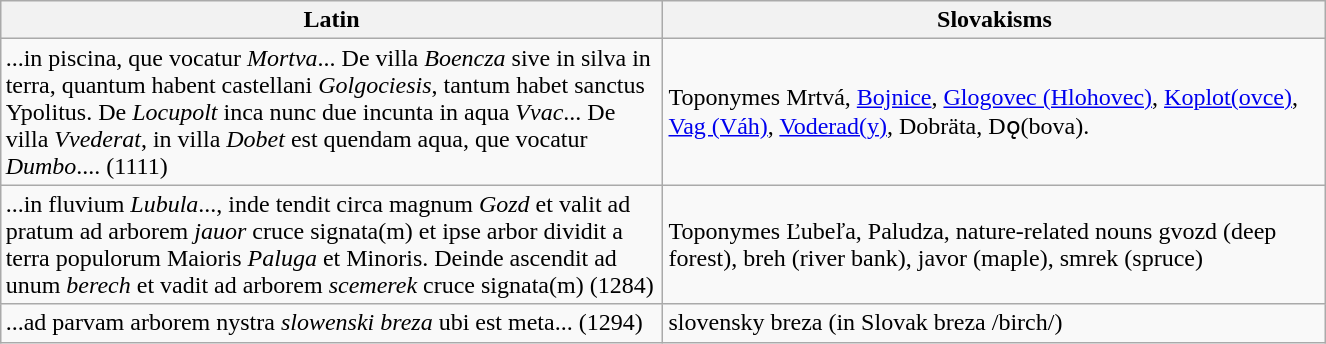<table class="wikitable" style="margin: 1em auto 1em auto; width:70%; height:30px" border="1">
<tr>
<th width=35%>Latin</th>
<th width=35%>Slovakisms</th>
</tr>
<tr>
<td>...in piscina, que vocatur <em>Mortva</em>... De villa <em>Boencza</em> sive in silva in terra, quantum habent castellani <em>Golgociesis</em>, tantum habet sanctus Ypolitus. De <em>Locupolt</em> inca nunc due incunta in aqua <em>Vvac</em>... De villa <em>Vvederat</em>, in villa <em>Dobet</em> est quendam aqua, que vocatur <em>Dumbo</em>.... (1111)</td>
<td>Toponymes Mrtvá, <a href='#'>Bojnice</a>, <a href='#'>Glogovec (Hlohovec)</a>, <a href='#'>Koplot(ovce)</a>, <a href='#'>Vag (Váh)</a>, <a href='#'>Voderad(y)</a>, Dobräta, Dǫ(bova).</td>
</tr>
<tr>
<td>...in fluvium <em>Lubula</em>..., inde tendit circa magnum <em>Gozd</em> et valit ad pratum ad arborem <em>jauor</em> cruce signata(m) et ipse arbor dividit a terra populorum Maioris <em>Paluga</em> et Minoris. Deinde ascendit ad unum <em>berech</em> et vadit ad arborem <em>scemerek</em> cruce signata(m) (1284)</td>
<td>Toponymes Ľubeľa, Paludza, nature-related nouns gvozd (deep forest), breh (river bank), javor (maple), smrek (spruce)</td>
</tr>
<tr>
<td>...ad parvam arborem nystra <em>slowenski breza</em> ubi est meta... (1294)</td>
<td>slovensky breza (in Slovak breza /birch/)</td>
</tr>
</table>
